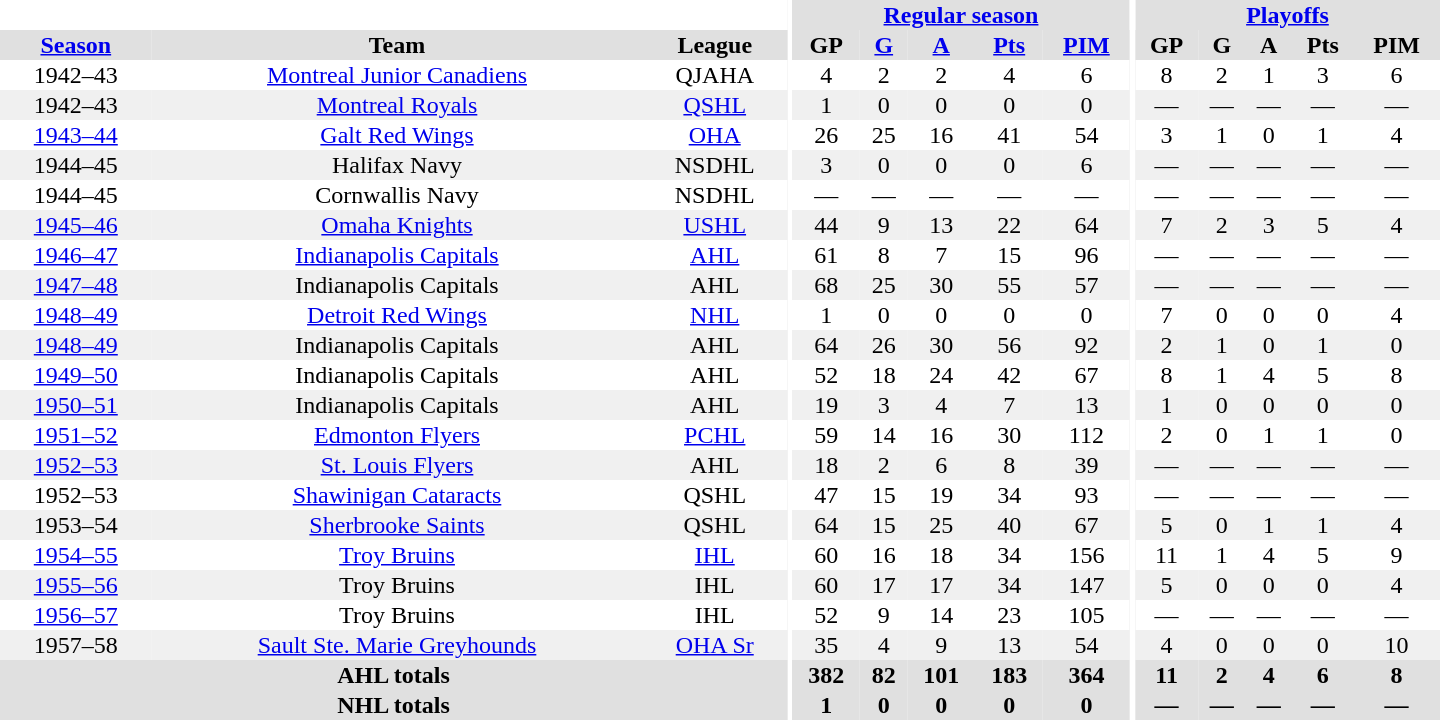<table border="0" cellpadding="1" cellspacing="0" style="text-align:center; width:60em">
<tr bgcolor="#e0e0e0">
<th colspan="3" bgcolor="#ffffff"></th>
<th rowspan="100" bgcolor="#ffffff"></th>
<th colspan="5"><a href='#'>Regular season</a></th>
<th rowspan="100" bgcolor="#ffffff"></th>
<th colspan="5"><a href='#'>Playoffs</a></th>
</tr>
<tr bgcolor="#e0e0e0">
<th><a href='#'>Season</a></th>
<th>Team</th>
<th>League</th>
<th>GP</th>
<th><a href='#'>G</a></th>
<th><a href='#'>A</a></th>
<th><a href='#'>Pts</a></th>
<th><a href='#'>PIM</a></th>
<th>GP</th>
<th>G</th>
<th>A</th>
<th>Pts</th>
<th>PIM</th>
</tr>
<tr>
<td>1942–43</td>
<td><a href='#'>Montreal Junior Canadiens</a></td>
<td>QJAHA</td>
<td>4</td>
<td>2</td>
<td>2</td>
<td>4</td>
<td>6</td>
<td>8</td>
<td>2</td>
<td>1</td>
<td>3</td>
<td>6</td>
</tr>
<tr bgcolor="#f0f0f0">
<td>1942–43</td>
<td><a href='#'>Montreal Royals</a></td>
<td><a href='#'>QSHL</a></td>
<td>1</td>
<td>0</td>
<td>0</td>
<td>0</td>
<td>0</td>
<td>—</td>
<td>—</td>
<td>—</td>
<td>—</td>
<td>—</td>
</tr>
<tr>
<td><a href='#'>1943–44</a></td>
<td><a href='#'>Galt Red Wings</a></td>
<td><a href='#'>OHA</a></td>
<td>26</td>
<td>25</td>
<td>16</td>
<td>41</td>
<td>54</td>
<td>3</td>
<td>1</td>
<td>0</td>
<td>1</td>
<td>4</td>
</tr>
<tr bgcolor="#f0f0f0">
<td>1944–45</td>
<td>Halifax Navy</td>
<td>NSDHL</td>
<td>3</td>
<td>0</td>
<td>0</td>
<td>0</td>
<td>6</td>
<td>—</td>
<td>—</td>
<td>—</td>
<td>—</td>
<td>—</td>
</tr>
<tr>
<td>1944–45</td>
<td>Cornwallis Navy</td>
<td>NSDHL</td>
<td>—</td>
<td>—</td>
<td>—</td>
<td>—</td>
<td>—</td>
<td>—</td>
<td>—</td>
<td>—</td>
<td>—</td>
<td>—</td>
</tr>
<tr bgcolor="#f0f0f0">
<td><a href='#'>1945–46</a></td>
<td><a href='#'>Omaha Knights</a></td>
<td><a href='#'>USHL</a></td>
<td>44</td>
<td>9</td>
<td>13</td>
<td>22</td>
<td>64</td>
<td>7</td>
<td>2</td>
<td>3</td>
<td>5</td>
<td>4</td>
</tr>
<tr>
<td><a href='#'>1946–47</a></td>
<td><a href='#'>Indianapolis Capitals</a></td>
<td><a href='#'>AHL</a></td>
<td>61</td>
<td>8</td>
<td>7</td>
<td>15</td>
<td>96</td>
<td>—</td>
<td>—</td>
<td>—</td>
<td>—</td>
<td>—</td>
</tr>
<tr bgcolor="#f0f0f0">
<td><a href='#'>1947–48</a></td>
<td>Indianapolis Capitals</td>
<td>AHL</td>
<td>68</td>
<td>25</td>
<td>30</td>
<td>55</td>
<td>57</td>
<td>—</td>
<td>—</td>
<td>—</td>
<td>—</td>
<td>—</td>
</tr>
<tr>
<td><a href='#'>1948–49</a></td>
<td><a href='#'>Detroit Red Wings</a></td>
<td><a href='#'>NHL</a></td>
<td>1</td>
<td>0</td>
<td>0</td>
<td>0</td>
<td>0</td>
<td>7</td>
<td>0</td>
<td>0</td>
<td>0</td>
<td>4</td>
</tr>
<tr bgcolor="#f0f0f0">
<td><a href='#'>1948–49</a></td>
<td>Indianapolis Capitals</td>
<td>AHL</td>
<td>64</td>
<td>26</td>
<td>30</td>
<td>56</td>
<td>92</td>
<td>2</td>
<td>1</td>
<td>0</td>
<td>1</td>
<td>0</td>
</tr>
<tr>
<td><a href='#'>1949–50</a></td>
<td>Indianapolis Capitals</td>
<td>AHL</td>
<td>52</td>
<td>18</td>
<td>24</td>
<td>42</td>
<td>67</td>
<td>8</td>
<td>1</td>
<td>4</td>
<td>5</td>
<td>8</td>
</tr>
<tr bgcolor="#f0f0f0">
<td><a href='#'>1950–51</a></td>
<td>Indianapolis Capitals</td>
<td>AHL</td>
<td>19</td>
<td>3</td>
<td>4</td>
<td>7</td>
<td>13</td>
<td>1</td>
<td>0</td>
<td>0</td>
<td>0</td>
<td>0</td>
</tr>
<tr>
<td><a href='#'>1951–52</a></td>
<td><a href='#'>Edmonton Flyers</a></td>
<td><a href='#'>PCHL</a></td>
<td>59</td>
<td>14</td>
<td>16</td>
<td>30</td>
<td>112</td>
<td>2</td>
<td>0</td>
<td>1</td>
<td>1</td>
<td>0</td>
</tr>
<tr bgcolor="#f0f0f0">
<td><a href='#'>1952–53</a></td>
<td><a href='#'>St. Louis Flyers</a></td>
<td>AHL</td>
<td>18</td>
<td>2</td>
<td>6</td>
<td>8</td>
<td>39</td>
<td>—</td>
<td>—</td>
<td>—</td>
<td>—</td>
<td>—</td>
</tr>
<tr>
<td>1952–53</td>
<td><a href='#'>Shawinigan Cataracts</a></td>
<td>QSHL</td>
<td>47</td>
<td>15</td>
<td>19</td>
<td>34</td>
<td>93</td>
<td>—</td>
<td>—</td>
<td>—</td>
<td>—</td>
<td>—</td>
</tr>
<tr bgcolor="#f0f0f0">
<td>1953–54</td>
<td><a href='#'>Sherbrooke Saints</a></td>
<td>QSHL</td>
<td>64</td>
<td>15</td>
<td>25</td>
<td>40</td>
<td>67</td>
<td>5</td>
<td>0</td>
<td>1</td>
<td>1</td>
<td>4</td>
</tr>
<tr>
<td><a href='#'>1954–55</a></td>
<td><a href='#'>Troy Bruins</a></td>
<td><a href='#'>IHL</a></td>
<td>60</td>
<td>16</td>
<td>18</td>
<td>34</td>
<td>156</td>
<td>11</td>
<td>1</td>
<td>4</td>
<td>5</td>
<td>9</td>
</tr>
<tr bgcolor="#f0f0f0">
<td><a href='#'>1955–56</a></td>
<td>Troy Bruins</td>
<td>IHL</td>
<td>60</td>
<td>17</td>
<td>17</td>
<td>34</td>
<td>147</td>
<td>5</td>
<td>0</td>
<td>0</td>
<td>0</td>
<td>4</td>
</tr>
<tr>
<td><a href='#'>1956–57</a></td>
<td>Troy Bruins</td>
<td>IHL</td>
<td>52</td>
<td>9</td>
<td>14</td>
<td>23</td>
<td>105</td>
<td>—</td>
<td>—</td>
<td>—</td>
<td>—</td>
<td>—</td>
</tr>
<tr bgcolor="#f0f0f0">
<td>1957–58</td>
<td><a href='#'>Sault Ste. Marie Greyhounds</a></td>
<td><a href='#'>OHA Sr</a></td>
<td>35</td>
<td>4</td>
<td>9</td>
<td>13</td>
<td>54</td>
<td>4</td>
<td>0</td>
<td>0</td>
<td>0</td>
<td>10</td>
</tr>
<tr bgcolor="#e0e0e0">
<th colspan="3">AHL totals</th>
<th>382</th>
<th>82</th>
<th>101</th>
<th>183</th>
<th>364</th>
<th>11</th>
<th>2</th>
<th>4</th>
<th>6</th>
<th>8</th>
</tr>
<tr bgcolor="#e0e0e0">
<th colspan="3">NHL totals</th>
<th>1</th>
<th>0</th>
<th>0</th>
<th>0</th>
<th>0</th>
<th>—</th>
<th>—</th>
<th>—</th>
<th>—</th>
<th>—</th>
</tr>
</table>
